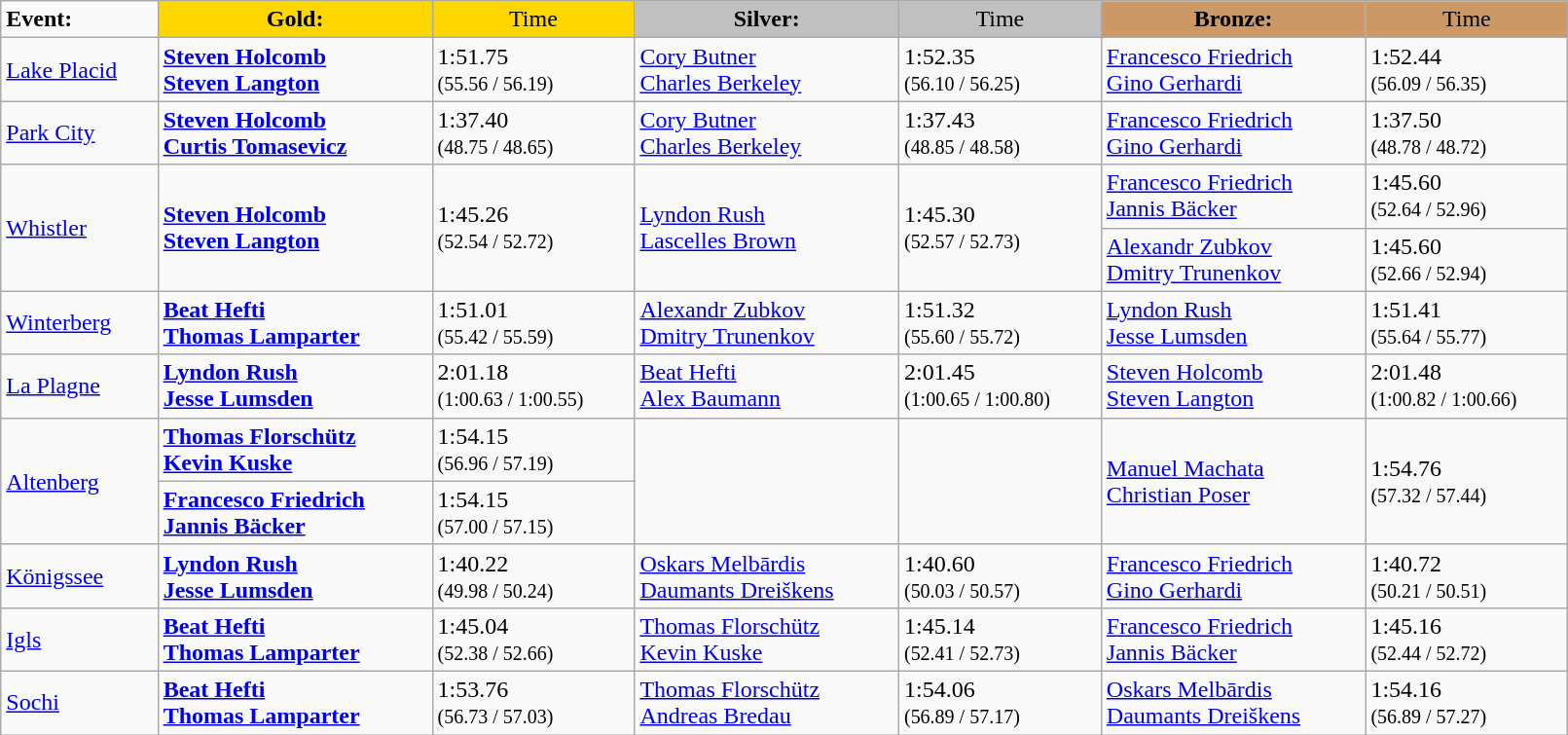<table class="wikitable" width=85%>
<tr>
<td><strong>Event:</strong></td>
<td style="text-align:center;background-color:gold;"><strong>Gold:</strong></td>
<td style="text-align:center;background-color:gold;">Time</td>
<td style="text-align:center;background-color:silver;"><strong>Silver:</strong></td>
<td style="text-align:center;background-color:silver;">Time</td>
<td style="text-align:center;background-color:#CC9966;"><strong>Bronze:</strong></td>
<td style="text-align:center;background-color:#CC9966;">Time</td>
</tr>
<tr>
<td><a href='#'>Lake Placid</a></td>
<td><strong><a href='#'>Steven Holcomb</a><br><a href='#'>Steven Langton</a></strong> <br><small></small></td>
<td>1:51.75 <br><small>(55.56 / 56.19)</small></td>
<td><a href='#'>Cory Butner</a><br><a href='#'>Charles Berkeley</a> <br><small></small></td>
<td>1:52.35 <br><small>(56.10 / 56.25)</small></td>
<td><a href='#'>Francesco Friedrich</a><br><a href='#'>Gino Gerhardi</a> <br><small></small></td>
<td>1:52.44 <br><small>(56.09 / 56.35)</small></td>
</tr>
<tr>
<td><a href='#'>Park City</a></td>
<td><strong><a href='#'>Steven Holcomb</a><br><a href='#'>Curtis Tomasevicz</a></strong> <br><small></small></td>
<td>1:37.40 <br><small>(48.75 / 48.65)</small></td>
<td><a href='#'>Cory Butner</a><br><a href='#'>Charles Berkeley</a> <br><small></small></td>
<td>1:37.43 <br><small>(48.85 / 48.58)</small></td>
<td><a href='#'>Francesco Friedrich</a><br><a href='#'>Gino Gerhardi</a> <br><small></small></td>
<td>1:37.50 <br><small>(48.78 / 	48.72)</small></td>
</tr>
<tr>
<td rowspan=2><a href='#'>Whistler</a></td>
<td rowspan=2><strong><a href='#'>Steven Holcomb</a><br><a href='#'>Steven Langton</a></strong> <br><small></small></td>
<td rowspan=2>1:45.26 <br><small>(52.54 / 52.72)</small></td>
<td rowspan=2><a href='#'>Lyndon Rush</a><br><a href='#'>Lascelles Brown</a> <br><small></small></td>
<td rowspan=2>1:45.30 <br><small>(52.57 / 52.73)</small></td>
<td><a href='#'>Francesco Friedrich</a><br><a href='#'>Jannis Bäcker</a> <br><small></small></td>
<td>1:45.60 <br><small>(52.64 / 52.96)</small></td>
</tr>
<tr>
<td><a href='#'>Alexandr Zubkov</a><br><a href='#'>Dmitry Trunenkov</a> <br><small></small></td>
<td>1:45.60 <br><small>(52.66 / 52.94)</small></td>
</tr>
<tr>
<td><a href='#'>Winterberg</a></td>
<td><strong><a href='#'>Beat Hefti</a><br><a href='#'>Thomas Lamparter</a></strong> <br><small></small></td>
<td>1:51.01 <br><small>(55.42  / 55.59)</small></td>
<td><a href='#'>Alexandr Zubkov</a><br><a href='#'>Dmitry Trunenkov</a> <br><small></small></td>
<td>1:51.32 <br><small>(55.60 / 55.72)</small></td>
<td><a href='#'>Lyndon Rush</a><br><a href='#'>Jesse Lumsden</a> <br><small></small></td>
<td>1:51.41  <br><small>(55.64 / 	55.77)</small></td>
</tr>
<tr>
<td><a href='#'>La Plagne</a></td>
<td><strong><a href='#'>Lyndon Rush</a><br><a href='#'>Jesse Lumsden</a></strong> <br><small></small></td>
<td>2:01.18  <br><small>(1:00.63 / 1:00.55)</small></td>
<td><a href='#'>Beat Hefti</a><br><a href='#'>Alex Baumann</a> <br><small></small></td>
<td>2:01.45 <br><small>(1:00.65  / 1:00.80)</small></td>
<td><a href='#'>Steven Holcomb</a><br><a href='#'>Steven Langton</a> <br><small></small></td>
<td>2:01.48<br><small>(1:00.82 / 1:00.66)</small></td>
</tr>
<tr>
<td rowspan=2><a href='#'>Altenberg</a></td>
<td><strong><a href='#'>Thomas Florschütz</a><br><a href='#'>Kevin Kuske</a></strong> <br><small></small></td>
<td>1:54.15  <br><small>(56.96 / 57.19)</small></td>
<td rowspan=2></td>
<td rowspan=2></td>
<td rowspan=2><a href='#'>Manuel Machata</a><br><a href='#'>Christian Poser</a> <br><small></small></td>
<td rowspan=2>1:54.76<br><small>(57.32 / 57.44)</small></td>
</tr>
<tr>
<td><strong><a href='#'>Francesco Friedrich</a><br><a href='#'>Jannis Bäcker</a></strong> <br><small></small></td>
<td>1:54.15 <br><small>(57.00 / 57.15)</small></td>
</tr>
<tr>
<td><a href='#'>Königssee</a></td>
<td><strong><a href='#'>Lyndon Rush</a><br><a href='#'>Jesse Lumsden</a></strong> <br><small></small></td>
<td>1:40.22  <br><small>(49.98 / 50.24)</small></td>
<td><a href='#'>Oskars Melbārdis</a><br><a href='#'>Daumants Dreiškens</a> <br><small></small></td>
<td>1:40.60 <br><small>(50.03 / 50.57)</small></td>
<td><a href='#'>Francesco Friedrich</a><br><a href='#'>Gino Gerhardi</a> <br><small></small></td>
<td>1:40.72 <br><small>(50.21 / 	50.51)</small></td>
</tr>
<tr>
<td><a href='#'>Igls</a></td>
<td><strong><a href='#'>Beat Hefti</a><br><a href='#'>Thomas Lamparter</a></strong> <br><small></small></td>
<td>1:45.04 <br><small>(52.38 / 52.66)</small></td>
<td><a href='#'>Thomas Florschütz</a><br><a href='#'>Kevin Kuske</a> <br><small></small></td>
<td>1:45.14  <br><small>(52.41 / 52.73)</small></td>
<td><a href='#'>Francesco Friedrich</a><br><a href='#'>Jannis Bäcker</a> <br><small></small></td>
<td>1:45.16 <br><small>(52.44 / 	52.72)</small></td>
</tr>
<tr>
<td><a href='#'>Sochi</a></td>
<td><strong><a href='#'>Beat Hefti</a><br><a href='#'>Thomas Lamparter</a></strong> <br><small></small></td>
<td>1:53.76 <br><small>(56.73 / 57.03)</small></td>
<td><a href='#'>Thomas Florschütz</a><br><a href='#'>Andreas Bredau</a> <br><small></small></td>
<td>1:54.06 <br><small>(56.89 / 57.17)</small></td>
<td><a href='#'>Oskars Melbārdis</a><br><a href='#'>Daumants Dreiškens</a> <br><small></small></td>
<td>1:54.16 <br><small>(56.89 / 57.27)</small></td>
</tr>
</table>
